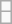<table class="wikitable skin-invert-image" style="margin: 1em auto 1em auto">
<tr>
<td></td>
</tr>
<tr align="center">
<td></td>
</tr>
</table>
